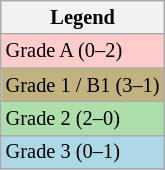<table class="wikitable" style="font-size:85%;">
<tr>
<th>Legend</th>
</tr>
<tr bgcolor="ffcccc">
<td>Grade A (0–2)</td>
</tr>
<tr bgcolor="C2B280">
<td>Grade 1 / B1 (3–1)</td>
</tr>
<tr bgcolor="ADDFAD">
<td>Grade 2 (2–0)</td>
</tr>
<tr bgcolor="lightblue">
<td>Grade 3 (0–1)</td>
</tr>
</table>
